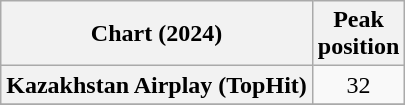<table class="wikitable plainrowheaders" style="text-align:center">
<tr>
<th scope="col">Chart (2024)</th>
<th scope="col">Peak<br>position</th>
</tr>
<tr>
<th scope="row">Kazakhstan Airplay (TopHit)</th>
<td>32</td>
</tr>
<tr>
</tr>
</table>
